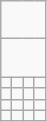<table class="wikitable">
<tr>
<td colspan="4" align="center">  </td>
</tr>
<tr>
<td colspan="4" align="center"> </td>
</tr>
<tr>
<td></td>
<td></td>
<td></td>
<td></td>
</tr>
<tr>
<td></td>
<td></td>
<td></td>
</tr>
<tr>
<td></td>
<td></td>
<td></td>
<td></td>
</tr>
<tr>
<td></td>
<td></td>
<td></td>
</tr>
</table>
